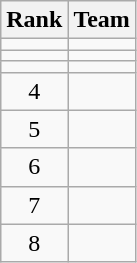<table class=wikitable style="text-align:center;">
<tr>
<th>Rank</th>
<th>Team</th>
</tr>
<tr>
<td></td>
<td align=left></td>
</tr>
<tr>
<td></td>
<td align=left></td>
</tr>
<tr>
<td></td>
<td align=left></td>
</tr>
<tr>
<td>4</td>
<td align=left></td>
</tr>
<tr>
<td>5</td>
<td align=left></td>
</tr>
<tr>
<td>6</td>
<td align=left></td>
</tr>
<tr>
<td>7</td>
<td align=left></td>
</tr>
<tr>
<td>8</td>
<td align=left></td>
</tr>
</table>
